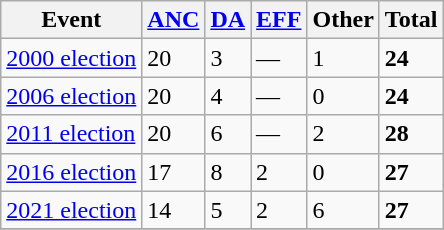<table class="wikitable">
<tr>
<th>Event</th>
<th><a href='#'>ANC</a></th>
<th><a href='#'>DA</a></th>
<th><a href='#'>EFF</a></th>
<th>Other</th>
<th>Total</th>
</tr>
<tr>
<td><a href='#'>2000 election</a></td>
<td>20</td>
<td>3</td>
<td>—</td>
<td>1</td>
<td><strong>24</strong></td>
</tr>
<tr>
<td><a href='#'>2006 election</a></td>
<td>20</td>
<td>4</td>
<td>—</td>
<td>0</td>
<td><strong>24</strong></td>
</tr>
<tr>
<td><a href='#'>2011 election</a></td>
<td>20</td>
<td>6</td>
<td>—</td>
<td>2</td>
<td><strong>28</strong></td>
</tr>
<tr>
<td><a href='#'>2016 election</a></td>
<td>17</td>
<td>8</td>
<td>2</td>
<td>0</td>
<td><strong>27</strong></td>
</tr>
<tr>
<td><a href='#'>2021 election</a></td>
<td>14</td>
<td>5</td>
<td>2</td>
<td>6</td>
<td><strong>27</strong></td>
</tr>
<tr>
</tr>
</table>
